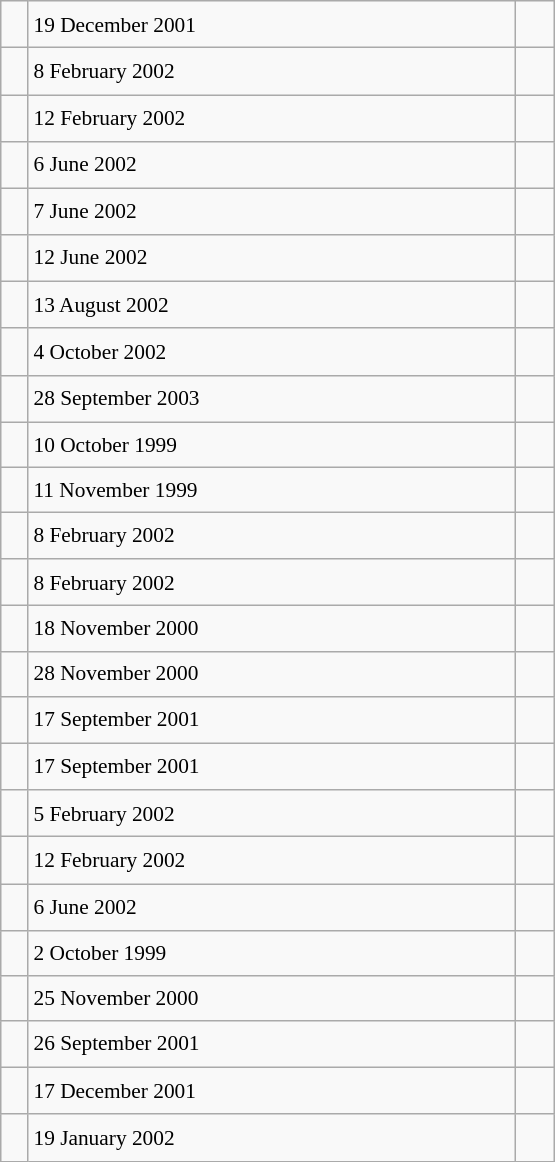<table class="wikitable" style="font-size: 89%; float: left; width: 26em; margin-right: 1em; line-height: 1.65em">
<tr>
<td></td>
<td>19 December 2001</td>
<td><small></small> </td>
</tr>
<tr>
<td></td>
<td>8 February 2002</td>
<td><small></small> </td>
</tr>
<tr>
<td></td>
<td>12 February 2002</td>
<td><small></small> </td>
</tr>
<tr>
<td></td>
<td>6 June 2002</td>
<td><small></small> </td>
</tr>
<tr>
<td></td>
<td>7 June 2002</td>
<td><small></small> </td>
</tr>
<tr>
<td></td>
<td>12 June 2002</td>
<td><small></small> </td>
</tr>
<tr>
<td></td>
<td>13 August 2002</td>
<td><small></small> </td>
</tr>
<tr>
<td></td>
<td>4 October 2002</td>
<td><small></small> </td>
</tr>
<tr>
<td></td>
<td>28 September 2003</td>
<td><small></small> </td>
</tr>
<tr>
<td></td>
<td>10 October 1999</td>
<td><small></small></td>
</tr>
<tr>
<td></td>
<td>11 November 1999</td>
<td><small></small></td>
</tr>
<tr>
<td></td>
<td>8 February 2002</td>
<td><small></small> </td>
</tr>
<tr>
<td></td>
<td>8 February 2002</td>
<td><small></small> </td>
</tr>
<tr>
<td></td>
<td>18 November 2000</td>
<td><small></small></td>
</tr>
<tr>
<td></td>
<td>28 November 2000</td>
<td><small></small></td>
</tr>
<tr>
<td></td>
<td>17 September 2001</td>
<td><small></small> </td>
</tr>
<tr>
<td></td>
<td>17 September 2001</td>
<td><small></small> </td>
</tr>
<tr>
<td></td>
<td>5 February 2002</td>
<td><small></small> </td>
</tr>
<tr>
<td></td>
<td>12 February 2002</td>
<td><small></small> </td>
</tr>
<tr>
<td></td>
<td>6 June 2002</td>
<td><small></small> </td>
</tr>
<tr>
<td></td>
<td>2 October 1999</td>
<td><small></small></td>
</tr>
<tr>
<td></td>
<td>25 November 2000</td>
<td><small></small></td>
</tr>
<tr>
<td></td>
<td>26 September 2001</td>
<td><small></small> </td>
</tr>
<tr>
<td></td>
<td>17 December 2001</td>
<td><small></small> </td>
</tr>
<tr>
<td></td>
<td>19 January 2002</td>
<td><small></small> </td>
</tr>
</table>
